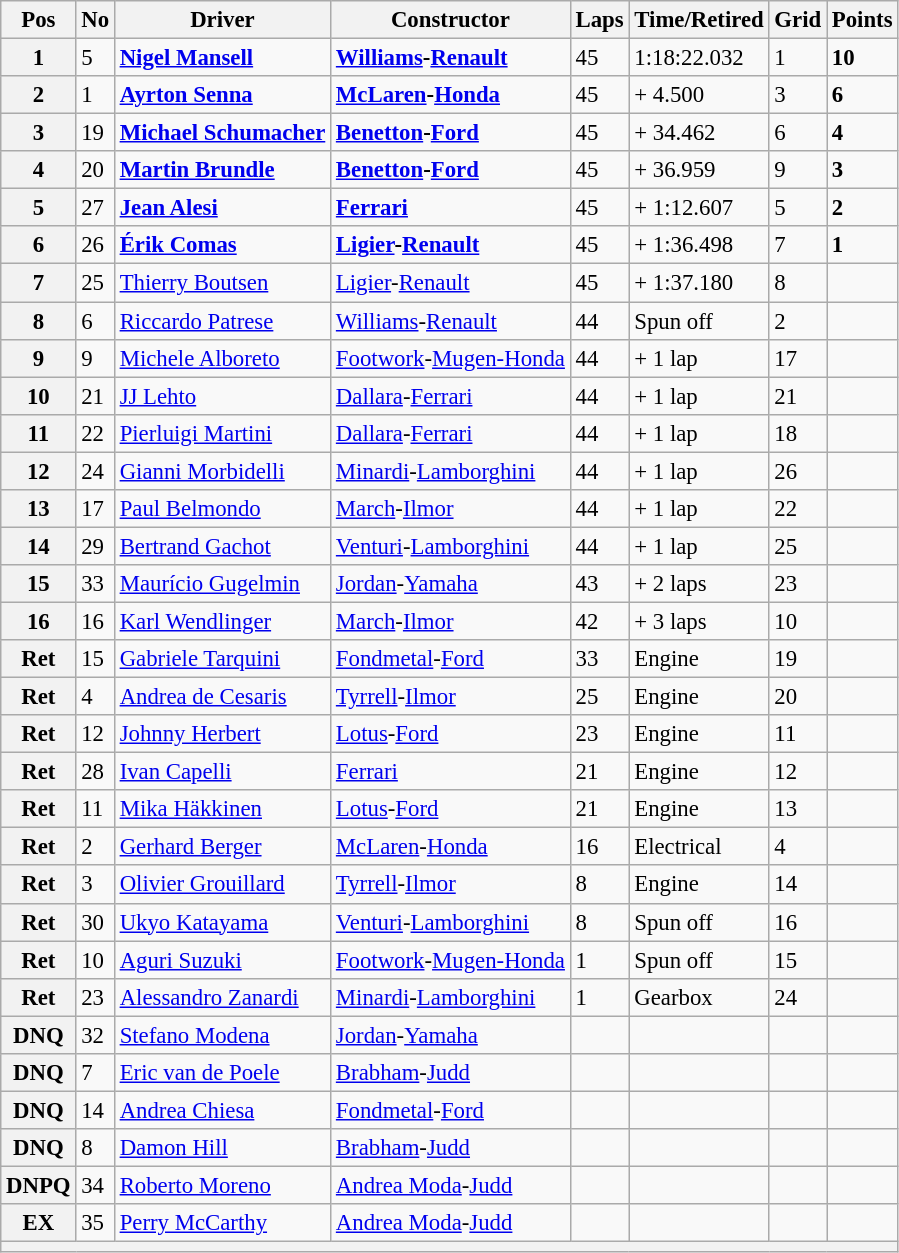<table class="wikitable" style="font-size: 95%;">
<tr>
<th>Pos</th>
<th>No</th>
<th>Driver</th>
<th>Constructor</th>
<th>Laps</th>
<th>Time/Retired</th>
<th>Grid</th>
<th>Points</th>
</tr>
<tr>
<th>1</th>
<td>5</td>
<td> <strong><a href='#'>Nigel Mansell</a></strong></td>
<td><strong><a href='#'>Williams</a>-<a href='#'>Renault</a></strong></td>
<td>45</td>
<td>1:18:22.032</td>
<td>1</td>
<td><strong>10</strong></td>
</tr>
<tr>
<th>2</th>
<td>1</td>
<td> <strong><a href='#'>Ayrton Senna</a></strong></td>
<td><strong><a href='#'>McLaren</a>-<a href='#'>Honda</a></strong></td>
<td>45</td>
<td>+ 4.500</td>
<td>3</td>
<td><strong>6</strong></td>
</tr>
<tr>
<th>3</th>
<td>19</td>
<td> <strong><a href='#'>Michael Schumacher</a></strong></td>
<td><strong><a href='#'>Benetton</a>-<a href='#'>Ford</a></strong></td>
<td>45</td>
<td>+ 34.462</td>
<td>6</td>
<td><strong>4</strong></td>
</tr>
<tr>
<th>4</th>
<td>20</td>
<td> <strong><a href='#'>Martin Brundle</a></strong></td>
<td><strong><a href='#'>Benetton</a>-<a href='#'>Ford</a></strong></td>
<td>45</td>
<td>+ 36.959</td>
<td>9</td>
<td><strong>3</strong></td>
</tr>
<tr>
<th>5</th>
<td>27</td>
<td> <strong><a href='#'>Jean Alesi</a></strong></td>
<td><strong><a href='#'>Ferrari</a></strong></td>
<td>45</td>
<td>+ 1:12.607</td>
<td>5</td>
<td><strong>2</strong></td>
</tr>
<tr>
<th>6</th>
<td>26</td>
<td> <strong><a href='#'>Érik Comas</a></strong></td>
<td><strong><a href='#'>Ligier</a>-<a href='#'>Renault</a></strong></td>
<td>45</td>
<td>+ 1:36.498</td>
<td>7</td>
<td><strong>1</strong></td>
</tr>
<tr>
<th>7</th>
<td>25</td>
<td> <a href='#'>Thierry Boutsen</a></td>
<td><a href='#'>Ligier</a>-<a href='#'>Renault</a></td>
<td>45</td>
<td>+ 1:37.180</td>
<td>8</td>
<td></td>
</tr>
<tr>
<th>8</th>
<td>6</td>
<td> <a href='#'>Riccardo Patrese</a></td>
<td><a href='#'>Williams</a>-<a href='#'>Renault</a></td>
<td>44</td>
<td>Spun off</td>
<td>2</td>
<td></td>
</tr>
<tr>
<th>9</th>
<td>9</td>
<td> <a href='#'>Michele Alboreto</a></td>
<td><a href='#'>Footwork</a>-<a href='#'>Mugen-Honda</a></td>
<td>44</td>
<td>+ 1 lap</td>
<td>17</td>
<td></td>
</tr>
<tr>
<th>10</th>
<td>21</td>
<td> <a href='#'>JJ Lehto</a></td>
<td><a href='#'>Dallara</a>-<a href='#'>Ferrari</a></td>
<td>44</td>
<td>+ 1 lap</td>
<td>21</td>
<td></td>
</tr>
<tr>
<th>11</th>
<td>22</td>
<td> <a href='#'>Pierluigi Martini</a></td>
<td><a href='#'>Dallara</a>-<a href='#'>Ferrari</a></td>
<td>44</td>
<td>+ 1 lap</td>
<td>18</td>
<td></td>
</tr>
<tr>
<th>12</th>
<td>24</td>
<td> <a href='#'>Gianni Morbidelli</a></td>
<td><a href='#'>Minardi</a>-<a href='#'>Lamborghini</a></td>
<td>44</td>
<td>+ 1 lap</td>
<td>26</td>
<td></td>
</tr>
<tr>
<th>13</th>
<td>17</td>
<td> <a href='#'>Paul Belmondo</a></td>
<td><a href='#'>March</a>-<a href='#'>Ilmor</a></td>
<td>44</td>
<td>+ 1 lap</td>
<td>22</td>
<td></td>
</tr>
<tr>
<th>14</th>
<td>29</td>
<td> <a href='#'>Bertrand Gachot</a></td>
<td><a href='#'>Venturi</a>-<a href='#'>Lamborghini</a></td>
<td>44</td>
<td>+ 1 lap</td>
<td>25</td>
<td></td>
</tr>
<tr>
<th>15</th>
<td>33</td>
<td> <a href='#'>Maurício Gugelmin</a></td>
<td><a href='#'>Jordan</a>-<a href='#'>Yamaha</a></td>
<td>43</td>
<td>+ 2 laps</td>
<td>23</td>
<td></td>
</tr>
<tr>
<th>16</th>
<td>16</td>
<td> <a href='#'>Karl Wendlinger</a></td>
<td><a href='#'>March</a>-<a href='#'>Ilmor</a></td>
<td>42</td>
<td>+ 3 laps</td>
<td>10</td>
<td></td>
</tr>
<tr>
<th>Ret</th>
<td>15</td>
<td> <a href='#'>Gabriele Tarquini</a></td>
<td><a href='#'>Fondmetal</a>-<a href='#'>Ford</a></td>
<td>33</td>
<td>Engine</td>
<td>19</td>
<td></td>
</tr>
<tr>
<th>Ret</th>
<td>4</td>
<td> <a href='#'>Andrea de Cesaris</a></td>
<td><a href='#'>Tyrrell</a>-<a href='#'>Ilmor</a></td>
<td>25</td>
<td>Engine</td>
<td>20</td>
<td></td>
</tr>
<tr>
<th>Ret</th>
<td>12</td>
<td> <a href='#'>Johnny Herbert</a></td>
<td><a href='#'>Lotus</a>-<a href='#'>Ford</a></td>
<td>23</td>
<td>Engine</td>
<td>11</td>
<td></td>
</tr>
<tr>
<th>Ret</th>
<td>28</td>
<td> <a href='#'>Ivan Capelli</a></td>
<td><a href='#'>Ferrari</a></td>
<td>21</td>
<td>Engine</td>
<td>12</td>
<td></td>
</tr>
<tr>
<th>Ret</th>
<td>11</td>
<td> <a href='#'>Mika Häkkinen</a></td>
<td><a href='#'>Lotus</a>-<a href='#'>Ford</a></td>
<td>21</td>
<td>Engine</td>
<td>13</td>
<td></td>
</tr>
<tr>
<th>Ret</th>
<td>2</td>
<td> <a href='#'>Gerhard Berger</a></td>
<td><a href='#'>McLaren</a>-<a href='#'>Honda</a></td>
<td>16</td>
<td>Electrical</td>
<td>4</td>
<td></td>
</tr>
<tr>
<th>Ret</th>
<td>3</td>
<td> <a href='#'>Olivier Grouillard</a></td>
<td><a href='#'>Tyrrell</a>-<a href='#'>Ilmor</a></td>
<td>8</td>
<td>Engine</td>
<td>14</td>
<td></td>
</tr>
<tr>
<th>Ret</th>
<td>30</td>
<td> <a href='#'>Ukyo Katayama</a></td>
<td><a href='#'>Venturi</a>-<a href='#'>Lamborghini</a></td>
<td>8</td>
<td>Spun off</td>
<td>16</td>
<td></td>
</tr>
<tr>
<th>Ret</th>
<td>10</td>
<td> <a href='#'>Aguri Suzuki</a></td>
<td><a href='#'>Footwork</a>-<a href='#'>Mugen-Honda</a></td>
<td>1</td>
<td>Spun off</td>
<td>15</td>
<td></td>
</tr>
<tr>
<th>Ret</th>
<td>23</td>
<td> <a href='#'>Alessandro Zanardi</a></td>
<td><a href='#'>Minardi</a>-<a href='#'>Lamborghini</a></td>
<td>1</td>
<td>Gearbox</td>
<td>24</td>
<td></td>
</tr>
<tr>
<th>DNQ</th>
<td>32</td>
<td> <a href='#'>Stefano Modena</a></td>
<td><a href='#'>Jordan</a>-<a href='#'>Yamaha</a></td>
<td></td>
<td></td>
<td></td>
<td></td>
</tr>
<tr>
<th>DNQ</th>
<td>7</td>
<td> <a href='#'>Eric van de Poele</a></td>
<td><a href='#'>Brabham</a>-<a href='#'>Judd</a></td>
<td></td>
<td></td>
<td></td>
<td></td>
</tr>
<tr>
<th>DNQ</th>
<td>14</td>
<td> <a href='#'>Andrea Chiesa</a></td>
<td><a href='#'>Fondmetal</a>-<a href='#'>Ford</a></td>
<td></td>
<td></td>
<td></td>
<td></td>
</tr>
<tr>
<th>DNQ</th>
<td>8</td>
<td> <a href='#'>Damon Hill</a></td>
<td><a href='#'>Brabham</a>-<a href='#'>Judd</a></td>
<td></td>
<td></td>
<td></td>
<td></td>
</tr>
<tr>
<th>DNPQ</th>
<td>34</td>
<td> <a href='#'>Roberto Moreno</a></td>
<td><a href='#'>Andrea Moda</a>-<a href='#'>Judd</a></td>
<td></td>
<td></td>
<td></td>
<td></td>
</tr>
<tr>
<th>EX</th>
<td>35</td>
<td> <a href='#'>Perry McCarthy</a></td>
<td><a href='#'>Andrea Moda</a>-<a href='#'>Judd</a></td>
<td></td>
<td></td>
<td></td>
<td></td>
</tr>
<tr>
<th colspan="8"></th>
</tr>
</table>
